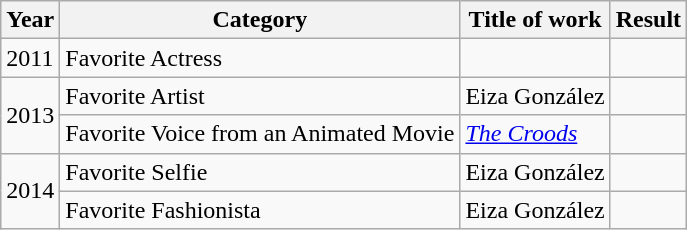<table class="wikitable plainrowheaders sortable">
<tr>
<th scope="col">Year</th>
<th scope="col">Category</th>
<th scope="col">Title of work</th>
<th scope="col">Result</th>
</tr>
<tr>
<td>2011</td>
<td>Favorite Actress</td>
<td></td>
<td></td>
</tr>
<tr>
<td rowspan=2>2013</td>
<td>Favorite Artist</td>
<td>Eiza González</td>
<td></td>
</tr>
<tr>
<td>Favorite Voice from an Animated Movie</td>
<td><em><a href='#'>The Croods</a></em></td>
<td></td>
</tr>
<tr>
<td rowspan=2>2014</td>
<td>Favorite Selfie</td>
<td>Eiza González</td>
<td></td>
</tr>
<tr>
<td>Favorite Fashionista</td>
<td>Eiza González</td>
<td></td>
</tr>
</table>
